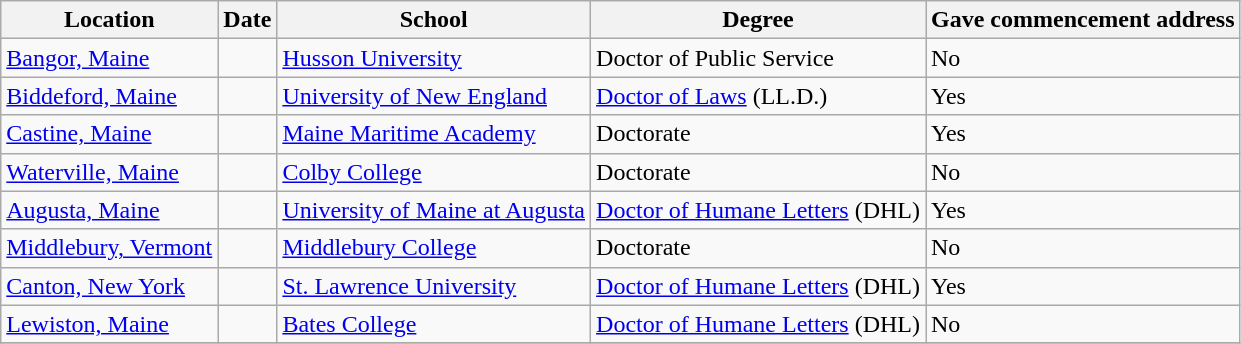<table class="wikitable sortable">
<tr>
<th scope="col">Location</th>
<th scope="col">Date</th>
<th scope="col">School</th>
<th scope="col">Degree</th>
<th scope="col">Gave commencement address</th>
</tr>
<tr>
<td><a href='#'>Bangor, Maine</a></td>
<td></td>
<td><a href='#'>Husson University</a></td>
<td>Doctor of Public Service</td>
<td>No</td>
</tr>
<tr>
<td><a href='#'>Biddeford, Maine</a></td>
<td></td>
<td><a href='#'>University of New England</a></td>
<td><a href='#'>Doctor of Laws</a> (LL.D.)</td>
<td>Yes</td>
</tr>
<tr>
<td><a href='#'>Castine, Maine</a></td>
<td></td>
<td><a href='#'>Maine Maritime Academy</a></td>
<td>Doctorate</td>
<td>Yes</td>
</tr>
<tr>
<td><a href='#'>Waterville, Maine</a></td>
<td></td>
<td><a href='#'>Colby College</a></td>
<td>Doctorate</td>
<td>No</td>
</tr>
<tr>
<td><a href='#'>Augusta, Maine</a></td>
<td></td>
<td><a href='#'>University of Maine at Augusta</a></td>
<td><a href='#'>Doctor of Humane Letters</a> (DHL)</td>
<td>Yes</td>
</tr>
<tr>
<td><a href='#'>Middlebury, Vermont</a></td>
<td></td>
<td><a href='#'>Middlebury College</a></td>
<td>Doctorate</td>
<td>No</td>
</tr>
<tr>
<td><a href='#'>Canton, New York</a></td>
<td></td>
<td><a href='#'>St. Lawrence University</a></td>
<td><a href='#'>Doctor of Humane Letters</a> (DHL)</td>
<td>Yes</td>
</tr>
<tr>
<td><a href='#'>Lewiston, Maine</a></td>
<td></td>
<td><a href='#'>Bates College</a></td>
<td><a href='#'>Doctor of Humane Letters</a> (DHL)</td>
<td>No</td>
</tr>
<tr>
</tr>
</table>
